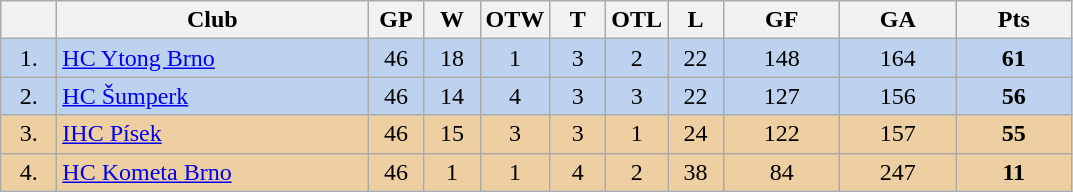<table class="wikitable">
<tr>
<th width="30"></th>
<th width="200">Club</th>
<th width="30">GP</th>
<th width="30">W</th>
<th width="30">OTW</th>
<th width="30">T</th>
<th width="30">OTL</th>
<th width="30">L</th>
<th width="70">GF</th>
<th width="70">GA</th>
<th width="70">Pts</th>
</tr>
<tr bgcolor="#BCD2EE" align="center">
<td>1.</td>
<td align="left"><a href='#'>HC Ytong Brno</a></td>
<td>46</td>
<td>18</td>
<td>1</td>
<td>3</td>
<td>2</td>
<td>22</td>
<td>148</td>
<td>164</td>
<td><strong>61</strong></td>
</tr>
<tr bgcolor="#BCD2EE" align="center">
<td>2.</td>
<td align="left"><a href='#'>HC Šumperk</a></td>
<td>46</td>
<td>14</td>
<td>4</td>
<td>3</td>
<td>3</td>
<td>22</td>
<td>127</td>
<td>156</td>
<td><strong>56</strong></td>
</tr>
<tr bgcolor="#EECFA1" align="center">
<td>3.</td>
<td align="left"><a href='#'>IHC Písek</a></td>
<td>46</td>
<td>15</td>
<td>3</td>
<td>3</td>
<td>1</td>
<td>24</td>
<td>122</td>
<td>157</td>
<td><strong>55</strong></td>
</tr>
<tr bgcolor="#EECFA1" align="center">
<td>4.</td>
<td align="left"><a href='#'>HC Kometa Brno</a></td>
<td>46</td>
<td>1</td>
<td>1</td>
<td>4</td>
<td>2</td>
<td>38</td>
<td>84</td>
<td>247</td>
<td><strong>11</strong></td>
</tr>
</table>
